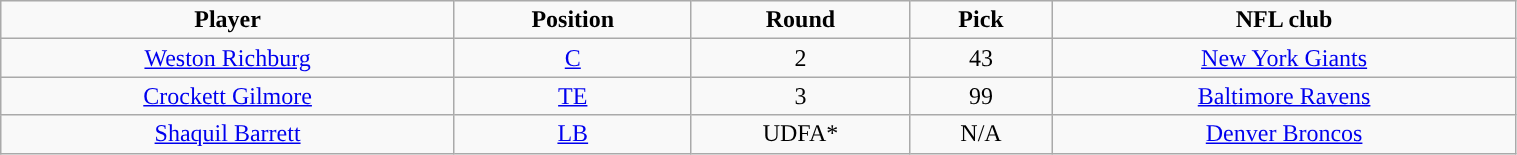<table class="wikitable" width="80%">
<tr align="center">
<td><strong>Player</strong></td>
<td><strong>Position</strong></td>
<td><strong>Round</strong></td>
<td><strong>Pick</strong></td>
<td><strong>NFL club</strong></td>
</tr>
<tr align="center" bgcolor="">
<td><a href='#'>Weston Richburg</a></td>
<td><a href='#'>C</a></td>
<td>2</td>
<td>43</td>
<td><a href='#'>New York Giants</a></td>
</tr>
<tr align="center" bgcolor="">
<td><a href='#'>Crockett Gilmore</a></td>
<td><a href='#'>TE</a></td>
<td>3</td>
<td>99</td>
<td><a href='#'>Baltimore Ravens</a></td>
</tr>
<tr align="center" bgcolor="">
<td><a href='#'>Shaquil Barrett</a></td>
<td><a href='#'>LB</a></td>
<td>UDFA*</td>
<td>N/A</td>
<td><a href='#'>Denver Broncos</a></td>
</tr>
</table>
